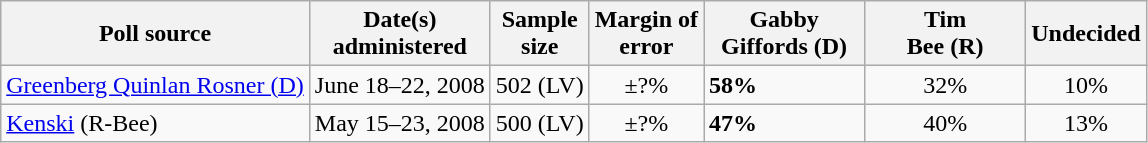<table class="wikitable">
<tr>
<th>Poll source</th>
<th>Date(s)<br>administered</th>
<th>Sample<br>size</th>
<th>Margin of <br>error</th>
<th style="width:100px;">Gabby<br>Giffords (D)</th>
<th style="width:100px;">Tim<br>Bee (R)</th>
<th>Undecided</th>
</tr>
<tr>
<td><a href='#'>Greenberg Quinlan Rosner (D)</a></td>
<td align=center>June 18–22, 2008</td>
<td align=center>502 (LV)</td>
<td align=center>±?%</td>
<td><strong>58%</strong></td>
<td align=center>32%</td>
<td align=center>10%</td>
</tr>
<tr>
<td><a href='#'>Kenski</a> (R-Bee)</td>
<td align=center>May 15–23, 2008</td>
<td align=center>500 (LV)</td>
<td align=center>±?%</td>
<td><strong>47%</strong></td>
<td align=center>40%</td>
<td align=center>13%</td>
</tr>
</table>
